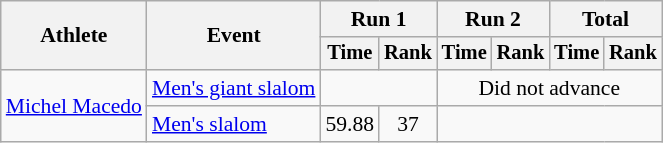<table class=wikitable style=font-size:90%;text-align:center>
<tr>
<th rowspan=2>Athlete</th>
<th rowspan=2>Event</th>
<th colspan=2>Run 1</th>
<th colspan=2>Run 2</th>
<th colspan=2>Total</th>
</tr>
<tr style="font-size:95%">
<th>Time</th>
<th>Rank</th>
<th>Time</th>
<th>Rank</th>
<th>Time</th>
<th>Rank</th>
</tr>
<tr>
<td align=left rowspan=2><a href='#'>Michel Macedo</a></td>
<td align=left><a href='#'>Men's giant slalom</a></td>
<td colspan=2></td>
<td colspan=4>Did not advance</td>
</tr>
<tr>
<td align=left><a href='#'>Men's slalom</a></td>
<td>59.88</td>
<td>37</td>
<td colspan=4></td>
</tr>
</table>
